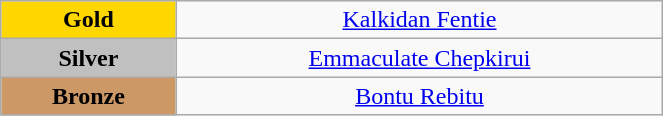<table class="wikitable" style=" text-align:center; " width="35%">
<tr>
<td style="background:gold"><strong>Gold</strong></td>
<td><a href='#'>Kalkidan Fentie</a> <br><small></small></td>
</tr>
<tr>
<td style="background:silver"><strong>Silver</strong></td>
<td><a href='#'>Emmaculate Chepkirui</a><br><small> </small></td>
</tr>
<tr>
<td style="background:#cc9966"><strong>Bronze</strong></td>
<td><a href='#'>Bontu Rebitu</a> <br><small></small></td>
</tr>
</table>
